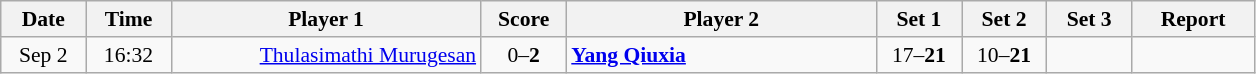<table class="nowrap wikitable" style="font-size:90%; text-align:center">
<tr>
<th width="50">Date</th>
<th width="50">Time</th>
<th width="200">Player 1</th>
<th width="50">Score</th>
<th width="200">Player 2</th>
<th width="50">Set 1</th>
<th width="50">Set 2</th>
<th width="50">Set 3</th>
<th width="75">Report</th>
</tr>
<tr>
<td>Sep 2</td>
<td>16:32</td>
<td align="right"><a href='#'>Thulasimathi Murugesan</a> </td>
<td>0–<strong>2</strong></td>
<td align="left"> <strong><a href='#'>Yang Qiuxia</a></strong></td>
<td>17–<strong>21</strong></td>
<td>10–<strong>21</strong></td>
<td></td>
<td></td>
</tr>
</table>
